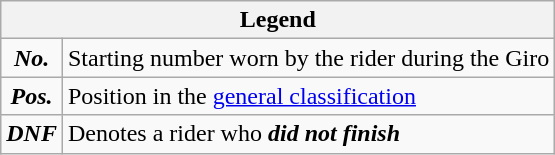<table class="wikitable">
<tr>
<th colspan=2>Legend</th>
</tr>
<tr>
<td align=center><strong><em>No.</em></strong></td>
<td>Starting number worn by the rider during the Giro</td>
</tr>
<tr>
<td align=center><strong><em>Pos.</em></strong></td>
<td>Position in the <a href='#'>general classification</a></td>
</tr>
<tr>
<td align=center><strong><em>DNF</em></strong></td>
<td>Denotes a rider who <strong><em>did not finish</em></strong></td>
</tr>
</table>
